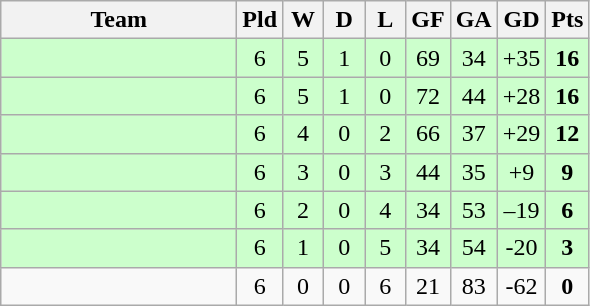<table class="wikitable" style="text-align:center;">
<tr>
<th width=150>Team</th>
<th width=20>Pld</th>
<th width=20>W</th>
<th width=20>D</th>
<th width=20>L</th>
<th width=20>GF</th>
<th width=20>GA</th>
<th width=25>GD</th>
<th width=20>Pts</th>
</tr>
<tr bgcolor=#ccffcc>
<td align="left"></td>
<td>6</td>
<td>5</td>
<td>1</td>
<td>0</td>
<td>69</td>
<td>34</td>
<td>+35</td>
<td><strong>16</strong></td>
</tr>
<tr bgcolor=#ccffcc>
<td align="left"></td>
<td>6</td>
<td>5</td>
<td>1</td>
<td>0</td>
<td>72</td>
<td>44</td>
<td>+28</td>
<td><strong>16</strong></td>
</tr>
<tr bgcolor=#ccffcc>
<td align="left"></td>
<td>6</td>
<td>4</td>
<td>0</td>
<td>2</td>
<td>66</td>
<td>37</td>
<td>+29</td>
<td><strong>12</strong></td>
</tr>
<tr bgcolor=#ccffcc>
<td align="left"></td>
<td>6</td>
<td>3</td>
<td>0</td>
<td>3</td>
<td>44</td>
<td>35</td>
<td>+9</td>
<td><strong>9</strong></td>
</tr>
<tr bgcolor=#ccffcc>
<td align="left"></td>
<td>6</td>
<td>2</td>
<td>0</td>
<td>4</td>
<td>34</td>
<td>53</td>
<td>–19</td>
<td><strong>6</strong></td>
</tr>
<tr bgcolor=#ccffcc>
<td align="left"></td>
<td>6</td>
<td>1</td>
<td>0</td>
<td>5</td>
<td>34</td>
<td>54</td>
<td>-20</td>
<td><strong>3</strong></td>
</tr>
<tr>
<td align="left"></td>
<td>6</td>
<td>0</td>
<td>0</td>
<td>6</td>
<td>21</td>
<td>83</td>
<td>-62</td>
<td><strong>0</strong></td>
</tr>
</table>
